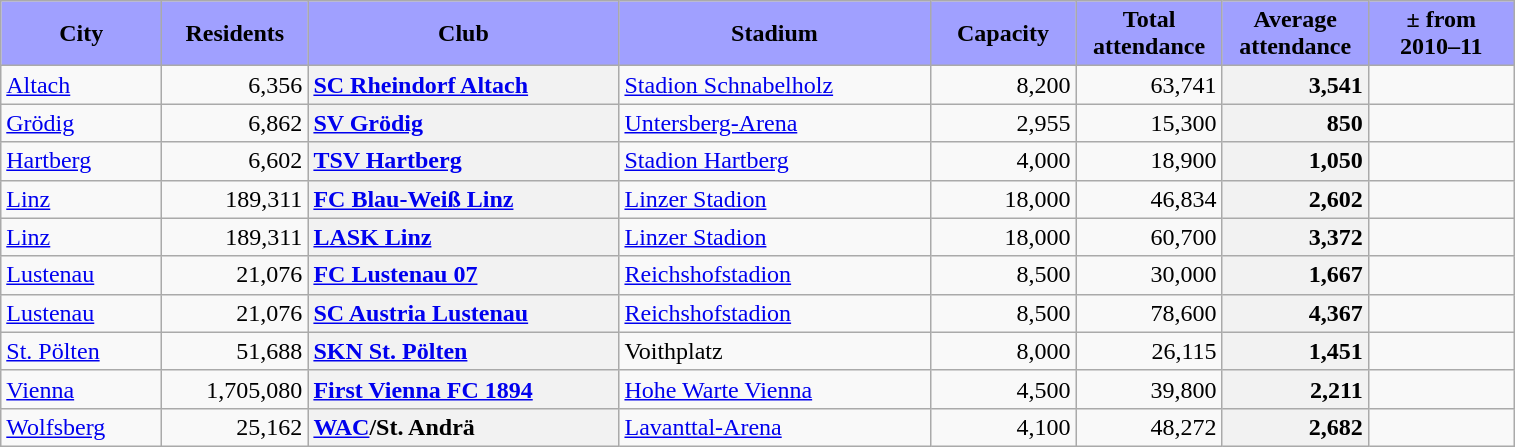<table class="wikitable sortable" style="border:0px;" style="text-align:center">
<tr>
<th style="background:#A0A0FF; width:100px" class="sortable">City</th>
<th style="background:#A0A0FF; width:90px" class="sortable">Residents</th>
<th style="background:#A0A0FF; width:200px">Club</th>
<th style="background:#A0A0FF; width:200px">Stadium</th>
<th style="background:#A0A0FF; width:90px">Capacity</th>
<th style="background:#A0A0FF; width:90px"  class="sortable">Total attendance</th>
<th style="background:#A0A0FF; width:90px"  class="sortable">Average attendance</th>
<th style="background:#A0A0FF; width:90px"  class="sortable">± from 2010–11</th>
</tr>
<tr>
<td style="text-align:left"><a href='#'>Altach</a></td>
<td style="text-align:right">6,356</td>
<th style="text-align:left"><a href='#'>SC Rheindorf Altach</a></th>
<td style="text-align:left"><a href='#'>Stadion Schnabelholz</a></td>
<td style="text-align:right">8,200</td>
<td style="text-align:right">63,741</td>
<th style="text-align:right">3,541</th>
<td></td>
</tr>
<tr>
<td style="text-align:left"><a href='#'>Grödig</a></td>
<td style="text-align:right">6,862</td>
<th style="text-align:left"><a href='#'>SV Grödig</a></th>
<td style="text-align:left"><a href='#'>Untersberg-Arena</a></td>
<td style="text-align:right">2,955</td>
<td style="text-align:right">15,300</td>
<th style="text-align:right">850</th>
<td></td>
</tr>
<tr>
<td style="text-align:left"><a href='#'>Hartberg</a></td>
<td style="text-align:right">6,602</td>
<th style="text-align:left"><a href='#'>TSV Hartberg</a></th>
<td style="text-align:left"><a href='#'>Stadion Hartberg</a></td>
<td style="text-align:right">4,000</td>
<td style="text-align:right">18,900</td>
<th style="text-align:right">1,050</th>
<td></td>
</tr>
<tr>
<td style="text-align:left"><a href='#'>Linz</a></td>
<td style="text-align:right">189,311</td>
<th style="text-align:left"><a href='#'>FC Blau-Weiß Linz</a></th>
<td style="text-align:left"><a href='#'>Linzer Stadion</a></td>
<td style="text-align:right">18,000</td>
<td style="text-align:right">46,834</td>
<th style="text-align:right">2,602</th>
<td></td>
</tr>
<tr>
<td style="text-align:left"><a href='#'>Linz</a></td>
<td style="text-align:right">189,311</td>
<th style="text-align:left"><a href='#'>LASK Linz</a></th>
<td style="text-align:left"><a href='#'>Linzer Stadion</a></td>
<td style="text-align:right">18,000</td>
<td style="text-align:right">60,700</td>
<th style="text-align:right">3,372</th>
<td></td>
</tr>
<tr>
<td style="text-align:left"><a href='#'>Lustenau</a></td>
<td style="text-align:right">21,076</td>
<th style="text-align:left"><a href='#'>FC Lustenau 07</a></th>
<td style="text-align:left"><a href='#'>Reichshofstadion</a></td>
<td style="text-align:right">8,500</td>
<td style="text-align:right">30,000</td>
<th style="text-align:right">1,667</th>
<td></td>
</tr>
<tr>
<td style="text-align:left"><a href='#'>Lustenau</a></td>
<td style="text-align:right">21,076</td>
<th style="text-align:left"><a href='#'>SC Austria Lustenau</a></th>
<td style="text-align:left"><a href='#'>Reichshofstadion</a></td>
<td style="text-align:right">8,500</td>
<td style="text-align:right">78,600</td>
<th style="text-align:right">4,367</th>
<td></td>
</tr>
<tr>
<td style="text-align:left"><a href='#'>St. Pölten</a></td>
<td style="text-align:right">51,688</td>
<th style="text-align:left"><a href='#'>SKN St. Pölten</a></th>
<td style="text-align:left">Voithplatz</td>
<td style="text-align:right">8,000</td>
<td style="text-align:right">26,115</td>
<th style="text-align:right">1,451</th>
<td></td>
</tr>
<tr>
<td style="text-align:left"><a href='#'>Vienna</a></td>
<td style="text-align:right">1,705,080</td>
<th style="text-align:left"><a href='#'>First Vienna FC 1894</a></th>
<td style="text-align:left"><a href='#'>Hohe Warte Vienna</a></td>
<td style="text-align:right">4,500</td>
<td style="text-align:right">39,800</td>
<th style="text-align:right">2,211</th>
<td></td>
</tr>
<tr>
<td style="text-align:left"><a href='#'>Wolfsberg</a></td>
<td style="text-align:right">25,162</td>
<th style="text-align:left"><a href='#'>WAC</a>/St. Andrä</th>
<td style="text-align:left"><a href='#'>Lavanttal-Arena</a></td>
<td style="text-align:right">4,100</td>
<td style="text-align:right">48,272</td>
<th style="text-align:right">2,682</th>
<td></td>
</tr>
</table>
